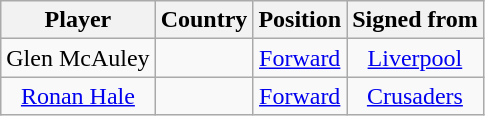<table class="wikitable" style="text-align:center">
<tr>
<th>Player</th>
<th>Country</th>
<th>Position</th>
<th>Signed from</th>
</tr>
<tr>
<td>Glen McAuley</td>
<td></td>
<td><a href='#'>Forward</a></td>
<td> <a href='#'>Liverpool</a></td>
</tr>
<tr>
<td><a href='#'>Ronan Hale</a></td>
<td></td>
<td><a href='#'>Forward</a></td>
<td> <a href='#'>Crusaders</a></td>
</tr>
</table>
